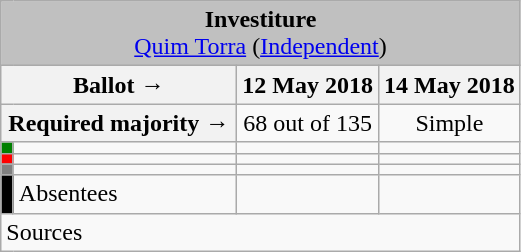<table class="wikitable" style="text-align:center;">
<tr>
<td colspan="4" align="center" bgcolor="#C0C0C0"><strong>Investiture</strong><br><a href='#'>Quim Torra</a> (<a href='#'>Independent</a>)</td>
</tr>
<tr>
<th colspan="2" width="150px">Ballot →</th>
<th>12 May 2018</th>
<th>14 May 2018</th>
</tr>
<tr>
<th colspan="2">Required majority →</th>
<td>68 out of 135 </td>
<td>Simple </td>
</tr>
<tr>
<th width="1px" style="background:green;"></th>
<td align="left"></td>
<td></td>
<td></td>
</tr>
<tr>
<th style="background:red;"></th>
<td align="left"></td>
<td></td>
<td></td>
</tr>
<tr>
<th style="background:gray;"></th>
<td align="left"></td>
<td></td>
<td></td>
</tr>
<tr>
<th style="background:black;"></th>
<td align="left"><span>Absentees</span></td>
<td></td>
<td></td>
</tr>
<tr>
<td align="left" colspan="4">Sources</td>
</tr>
</table>
